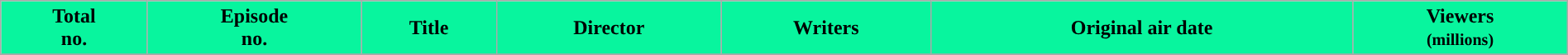<table class="wikitable plainrowheaders" style="width:100%;”">
<tr>
<th style="background:#08F59E; color:#000000;">Total<br>no.</th>
<th style="background:#08F59E; color:#000000;">Episode<br>no.</th>
<th style="background:#08F59E; color:#000000;">Title</th>
<th style="background:#08F59E; color:#000000;">Director</th>
<th style="background:#08F59E; color:#000000;">Writers</th>
<th style="background:#08F59E; color:#000000;">Original air date</th>
<th style="background:#08F59E; color:#000000;">Viewers<br><small>(millions)</small></th>
</tr>
<tr>
</tr>
</table>
